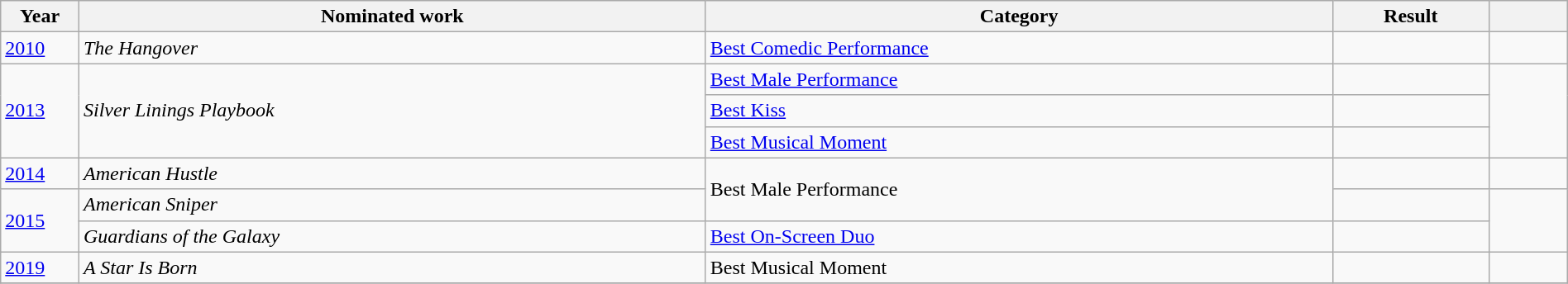<table class="wikitable" style="width:100%;">
<tr>
<th width=5%>Year</th>
<th style="width:40%;">Nominated work</th>
<th style="width:40%;">Category</th>
<th style="width:10%;">Result</th>
<th width=5%></th>
</tr>
<tr>
<td><a href='#'>2010</a></td>
<td><em>The Hangover</em></td>
<td><a href='#'>Best Comedic Performance</a></td>
<td></td>
<td style="text-align:center;"></td>
</tr>
<tr>
<td rowspan="3"><a href='#'>2013</a></td>
<td rowspan="3"><em>Silver Linings Playbook</em></td>
<td><a href='#'>Best Male Performance</a></td>
<td></td>
<td rowspan="3" style="text-align:center;"></td>
</tr>
<tr>
<td><a href='#'>Best Kiss</a></td>
<td></td>
</tr>
<tr>
<td><a href='#'>Best Musical Moment</a></td>
<td></td>
</tr>
<tr>
<td><a href='#'>2014</a></td>
<td><em>American Hustle</em></td>
<td rowspan="2">Best Male Performance</td>
<td></td>
<td style="text-align:center;"></td>
</tr>
<tr>
<td rowspan="2"><a href='#'>2015</a></td>
<td><em>American Sniper</em></td>
<td></td>
<td rowspan="2" style="text-align:center;"></td>
</tr>
<tr>
<td><em>Guardians of the Galaxy</em></td>
<td><a href='#'>Best On-Screen Duo</a></td>
<td></td>
</tr>
<tr>
<td><a href='#'>2019</a></td>
<td><em>A Star Is Born</em></td>
<td>Best Musical Moment</td>
<td></td>
<td style="text-align:center;"></td>
</tr>
<tr>
</tr>
</table>
